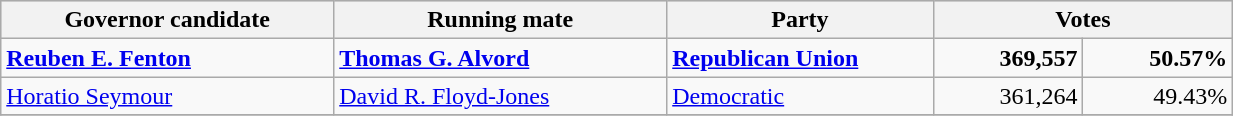<table class=wikitable>
<tr bgcolor=lightgrey>
<th width="20%">Governor candidate</th>
<th width="20%">Running mate</th>
<th width="16%">Party</th>
<th width="18%" colspan="2">Votes</th>
</tr>
<tr>
<td><strong><a href='#'>Reuben E. Fenton</a></strong></td>
<td><strong><a href='#'>Thomas G. Alvord</a></strong></td>
<td><strong><a href='#'>Republican Union</a></strong></td>
<td align="right"><strong>369,557</strong></td>
<td align="right"><strong>50.57%</strong></td>
</tr>
<tr>
<td><a href='#'>Horatio Seymour</a></td>
<td><a href='#'>David R. Floyd-Jones</a></td>
<td><a href='#'>Democratic</a></td>
<td align="right">361,264</td>
<td align="right">49.43%</td>
</tr>
<tr>
</tr>
</table>
